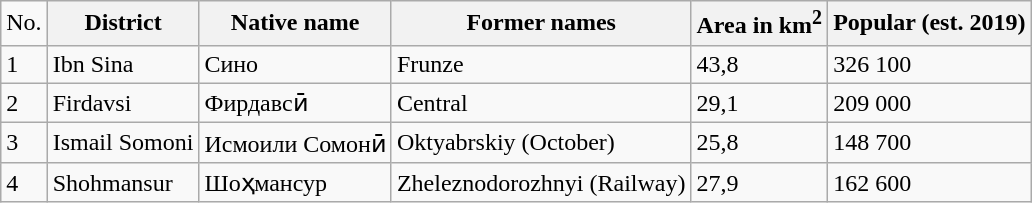<table class="wikitable sortable">
<tr>
<td>No.</td>
<th>District</th>
<th>Native name</th>
<th>Former names</th>
<th><strong>Area in km</strong><sup>2</sup></th>
<th>Popular (est. 2019)</th>
</tr>
<tr>
<td>1</td>
<td>Ibn Sina</td>
<td>Сино</td>
<td>Frunze</td>
<td>43,8</td>
<td>326 100</td>
</tr>
<tr ->
<td>2</td>
<td>Firdavsi</td>
<td>Фирдавсӣ</td>
<td>Central</td>
<td>29,1</td>
<td>209 000</td>
</tr>
<tr>
<td>3</td>
<td>Ismail Somoni</td>
<td>Исмоили Сомонӣ</td>
<td>Oktyabrskiy (October)</td>
<td>25,8</td>
<td>148 700</td>
</tr>
<tr>
<td>4</td>
<td>Shohmansur</td>
<td>Шоҳмансур</td>
<td>Zheleznodorozhnyi (Railway)</td>
<td>27,9</td>
<td>162 600</td>
</tr>
</table>
